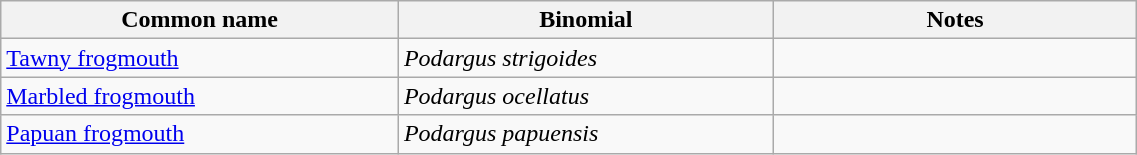<table style="width:60%;" class="wikitable">
<tr>
<th width=35%>Common name</th>
<th width=33%>Binomial</th>
<th width=32%>Notes</th>
</tr>
<tr>
<td><a href='#'>Tawny frogmouth</a></td>
<td><em>Podargus strigoides</em></td>
<td></td>
</tr>
<tr>
<td><a href='#'>Marbled frogmouth</a></td>
<td><em>Podargus ocellatus</em></td>
<td></td>
</tr>
<tr>
<td><a href='#'>Papuan frogmouth</a></td>
<td><em>Podargus papuensis</em></td>
<td></td>
</tr>
</table>
